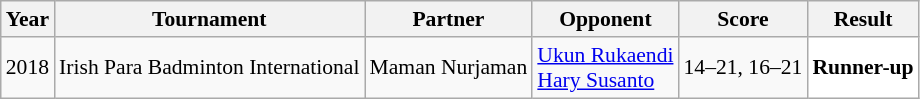<table class="sortable wikitable" style="font-size: 90%;">
<tr>
<th>Year</th>
<th>Tournament</th>
<th>Partner</th>
<th>Opponent</th>
<th>Score</th>
<th>Result</th>
</tr>
<tr>
<td align="center">2018</td>
<td align="left">Irish Para Badminton International</td>
<td align="left"> Maman Nurjaman</td>
<td align="left"> <a href='#'>Ukun Rukaendi</a><br> <a href='#'>Hary Susanto</a></td>
<td align="left">14–21, 16–21</td>
<td style="text-align:left; background:white"> <strong>Runner-up</strong></td>
</tr>
</table>
